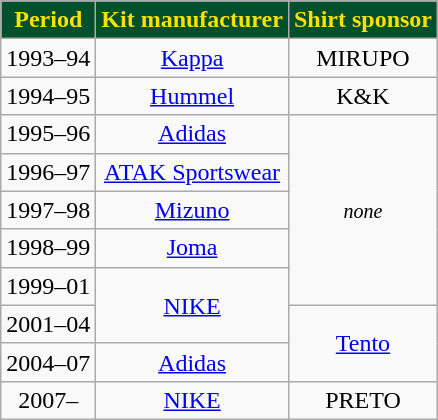<table class="wikitable" style="text-align:center;margin-left:1em;float:centre">
<tr>
<th style="color:#FBE100; background:#00502E;">Period</th>
<th style="color:#FBE100; background:#00502E;">Kit manufacturer</th>
<th style="color:#FBE100; background:#00502E;">Shirt sponsor</th>
</tr>
<tr>
<td>1993–94</td>
<td><a href='#'>Kappa</a></td>
<td>MIRUPO</td>
</tr>
<tr>
<td>1994–95</td>
<td><a href='#'>Hummel</a></td>
<td>K&K</td>
</tr>
<tr>
<td>1995–96</td>
<td><a href='#'>Adidas</a></td>
<td rowspan="5"><small><em>none</em></small></td>
</tr>
<tr>
<td>1996–97</td>
<td><a href='#'>ATAK Sportswear</a></td>
</tr>
<tr>
<td>1997–98</td>
<td><a href='#'>Mizuno</a></td>
</tr>
<tr>
<td>1998–99</td>
<td><a href='#'>Joma</a></td>
</tr>
<tr>
<td>1999–01</td>
<td rowspan="2"><a href='#'>NIKE</a></td>
</tr>
<tr>
<td>2001–04</td>
<td rowspan="2"><a href='#'>Tento</a></td>
</tr>
<tr>
<td>2004–07</td>
<td><a href='#'>Adidas</a></td>
</tr>
<tr>
<td>2007–</td>
<td><a href='#'>NIKE</a></td>
<td>PRETO</td>
</tr>
</table>
